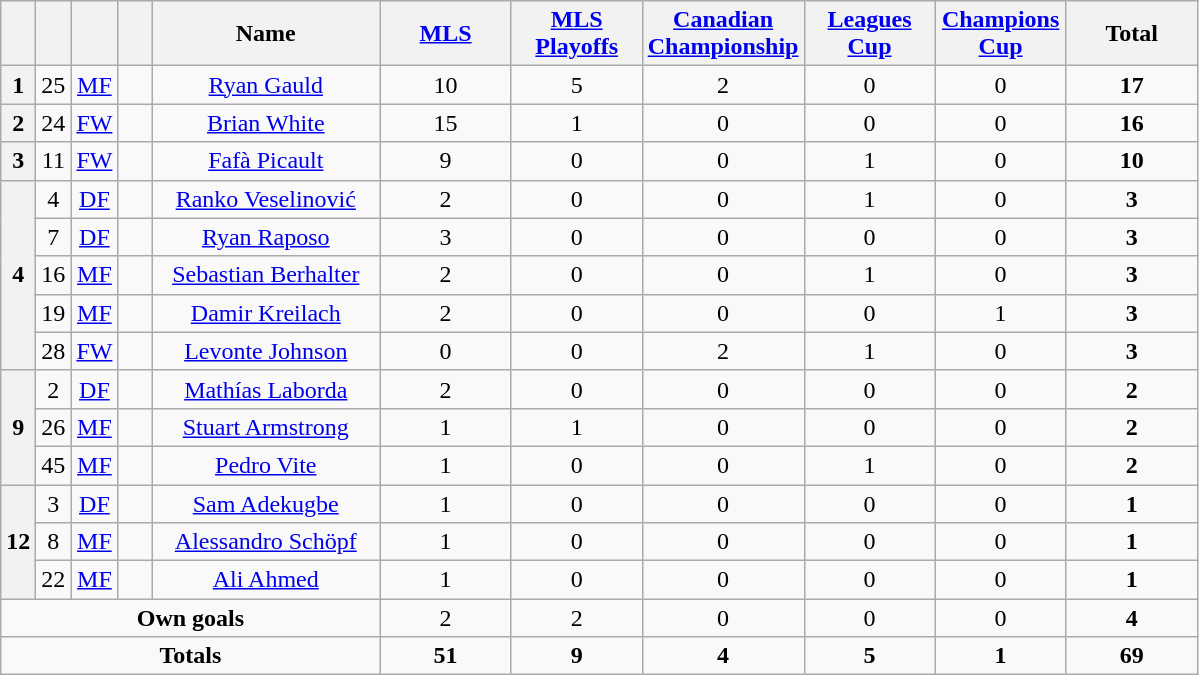<table class="wikitable" style="text-align:center">
<tr>
<th width=15></th>
<th width=15></th>
<th width=15></th>
<th width=15></th>
<th width=145>Name</th>
<th width=80><strong><a href='#'>MLS</a></strong></th>
<th width=80><strong><a href='#'>MLS Playoffs</a></strong></th>
<th width=80><strong><a href='#'>Canadian Championship</a></strong></th>
<th width=80><strong><a href='#'>Leagues Cup</a></strong></th>
<th width=80><strong><a href='#'>Champions Cup</a></strong></th>
<th width=80>Total</th>
</tr>
<tr>
<th>1</th>
<td align=center>25</td>
<td align=center><a href='#'>MF</a></td>
<td></td>
<td><a href='#'>Ryan Gauld</a></td>
<td>10</td>
<td>5</td>
<td>2</td>
<td>0</td>
<td>0</td>
<td><strong>17</strong></td>
</tr>
<tr>
<th>2</th>
<td align=center>24</td>
<td align=center><a href='#'>FW</a></td>
<td></td>
<td><a href='#'>Brian White</a></td>
<td>15</td>
<td>1</td>
<td>0</td>
<td>0</td>
<td>0</td>
<td><strong>16</strong></td>
</tr>
<tr>
<th>3</th>
<td align=center>11</td>
<td align=center><a href='#'>FW</a></td>
<td></td>
<td><a href='#'>Fafà Picault</a></td>
<td>9</td>
<td>0</td>
<td>0</td>
<td>1</td>
<td>0</td>
<td><strong>10</strong></td>
</tr>
<tr>
<th rowspan=5>4</th>
<td align=center>4</td>
<td align=center><a href='#'>DF</a></td>
<td></td>
<td><a href='#'>Ranko Veselinović</a></td>
<td>2</td>
<td>0</td>
<td>0</td>
<td>1</td>
<td>0</td>
<td><strong>3</strong></td>
</tr>
<tr>
<td align=center>7</td>
<td align=center><a href='#'>DF</a></td>
<td></td>
<td><a href='#'>Ryan Raposo</a></td>
<td>3</td>
<td>0</td>
<td>0</td>
<td>0</td>
<td>0</td>
<td><strong>3</strong></td>
</tr>
<tr>
<td align=center>16</td>
<td align=center><a href='#'>MF</a></td>
<td></td>
<td><a href='#'>Sebastian Berhalter</a></td>
<td>2</td>
<td>0</td>
<td>0</td>
<td>1</td>
<td>0</td>
<td><strong>3</strong></td>
</tr>
<tr>
<td align=center>19</td>
<td align=center><a href='#'>MF</a></td>
<td></td>
<td><a href='#'>Damir Kreilach</a></td>
<td>2</td>
<td>0</td>
<td>0</td>
<td>0</td>
<td>1</td>
<td><strong>3</strong></td>
</tr>
<tr>
<td align=center>28</td>
<td align=center><a href='#'>FW</a></td>
<td></td>
<td><a href='#'>Levonte Johnson</a></td>
<td>0</td>
<td>0</td>
<td>2</td>
<td>1</td>
<td>0</td>
<td><strong>3</strong></td>
</tr>
<tr>
<th rowspan=3>9</th>
<td align=center>2</td>
<td align=center><a href='#'>DF</a></td>
<td></td>
<td><a href='#'>Mathías Laborda</a></td>
<td>2</td>
<td>0</td>
<td>0</td>
<td>0</td>
<td>0</td>
<td><strong>2</strong></td>
</tr>
<tr>
<td align=center>26</td>
<td align=center><a href='#'>MF</a></td>
<td></td>
<td><a href='#'>Stuart Armstrong</a></td>
<td>1</td>
<td>1</td>
<td>0</td>
<td>0</td>
<td>0</td>
<td><strong>2</strong></td>
</tr>
<tr>
<td align=center>45</td>
<td align=center><a href='#'>MF</a></td>
<td></td>
<td><a href='#'>Pedro Vite</a></td>
<td>1</td>
<td>0</td>
<td>0</td>
<td>1</td>
<td>0</td>
<td><strong>2</strong></td>
</tr>
<tr>
<th rowspan=3>12</th>
<td align=center>3</td>
<td align=center><a href='#'>DF</a></td>
<td></td>
<td><a href='#'>Sam Adekugbe</a></td>
<td>1</td>
<td>0</td>
<td>0</td>
<td>0</td>
<td>0</td>
<td><strong>1</strong></td>
</tr>
<tr>
<td align=center>8</td>
<td align=center><a href='#'>MF</a></td>
<td></td>
<td><a href='#'>Alessandro Schöpf</a></td>
<td>1</td>
<td>0</td>
<td>0</td>
<td>0</td>
<td>0</td>
<td><strong>1</strong></td>
</tr>
<tr>
<td align=center>22</td>
<td align=center><a href='#'>MF</a></td>
<td></td>
<td><a href='#'>Ali Ahmed</a></td>
<td>1</td>
<td>0</td>
<td>0</td>
<td>0</td>
<td>0</td>
<td><strong>1</strong></td>
</tr>
<tr>
<td colspan="5"><strong>Own goals</strong></td>
<td>2</td>
<td>2</td>
<td>0</td>
<td>0</td>
<td>0</td>
<td><strong>4</strong></td>
</tr>
<tr>
<td colspan="5"><strong>Totals</strong></td>
<td><strong>51</strong></td>
<td><strong>9</strong></td>
<td><strong>4</strong></td>
<td><strong>5</strong></td>
<td><strong>1</strong></td>
<td><strong>69</strong></td>
</tr>
</table>
